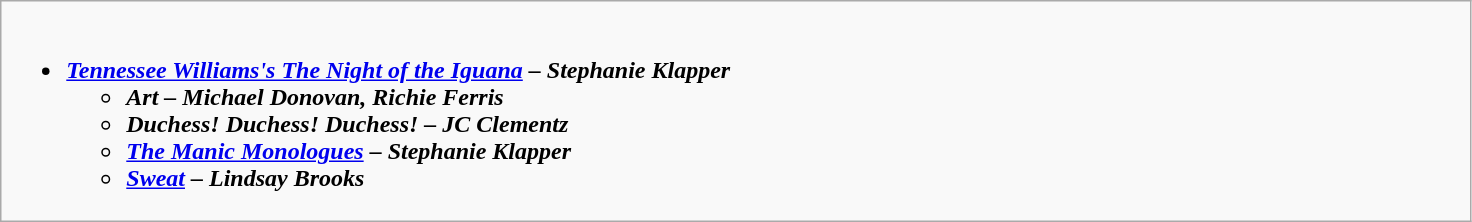<table class=wikitable>
<tr>
<td valign="top" width="50%"><br><ul><li><strong><em><a href='#'>Tennessee Williams's The Night of the Iguana</a><em> – Stephanie Klapper<strong><ul><li></em>Art<em> – Michael Donovan, Richie Ferris</li><li></em>Duchess! Duchess! Duchess!<em> – JC Clementz</li><li></em><a href='#'>The Manic Monologues</a><em> – Stephanie Klapper</li><li></em><a href='#'>Sweat</a><em> – Lindsay Brooks</li></ul></li></ul></td>
</tr>
</table>
